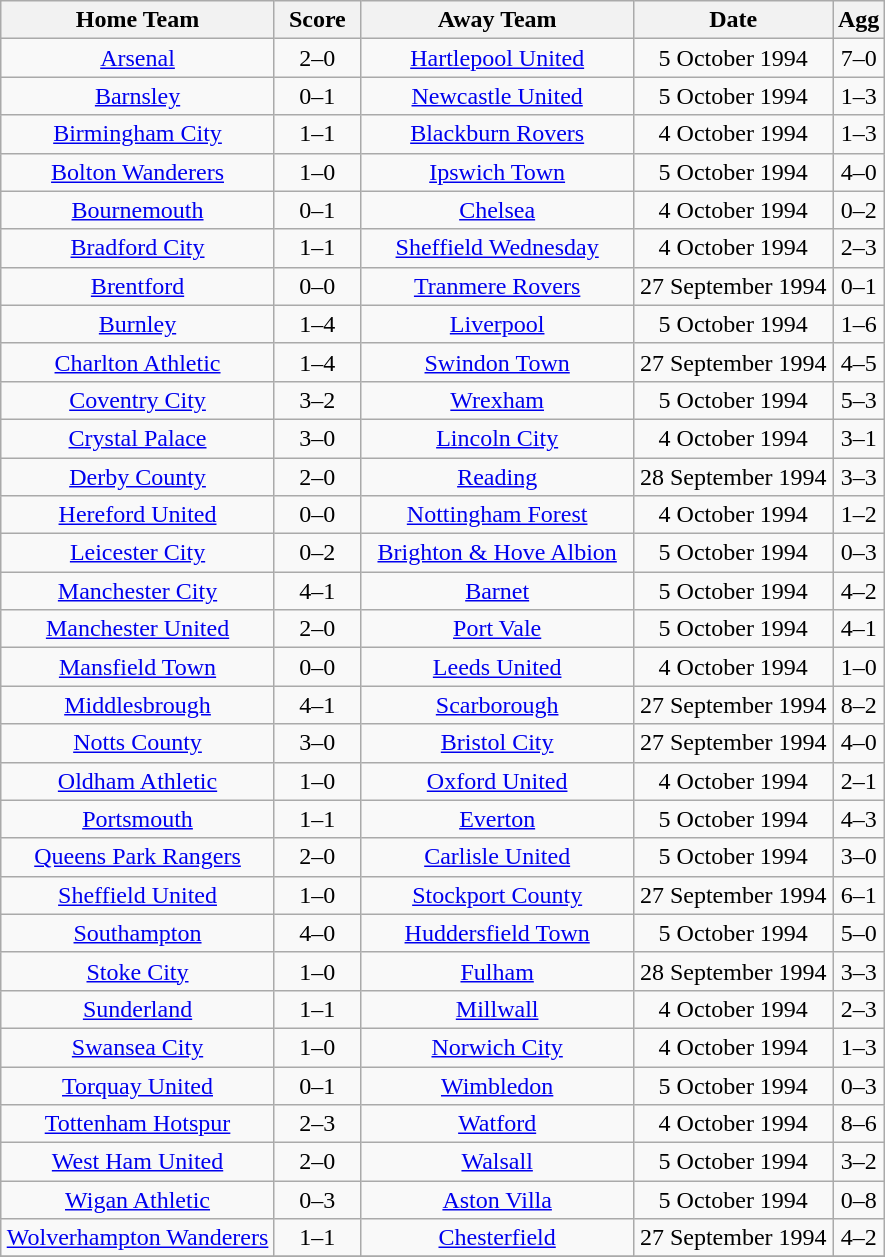<table class="wikitable" style="text-align:center;">
<tr>
<th width=175>Home Team</th>
<th width=50>Score</th>
<th width=175>Away Team</th>
<th width= 125>Date</th>
<th width=20>Agg</th>
</tr>
<tr>
<td><a href='#'>Arsenal</a></td>
<td>2–0</td>
<td><a href='#'>Hartlepool United</a></td>
<td>5 October 1994</td>
<td>7–0</td>
</tr>
<tr>
<td><a href='#'>Barnsley</a></td>
<td>0–1</td>
<td><a href='#'>Newcastle United</a></td>
<td>5 October 1994</td>
<td>1–3</td>
</tr>
<tr>
<td><a href='#'>Birmingham City</a></td>
<td>1–1</td>
<td><a href='#'>Blackburn Rovers</a></td>
<td>4 October 1994</td>
<td>1–3</td>
</tr>
<tr>
<td><a href='#'>Bolton Wanderers</a></td>
<td>1–0</td>
<td><a href='#'>Ipswich Town</a></td>
<td>5 October 1994</td>
<td>4–0</td>
</tr>
<tr>
<td><a href='#'>Bournemouth</a></td>
<td>0–1</td>
<td><a href='#'>Chelsea</a></td>
<td>4 October 1994</td>
<td>0–2</td>
</tr>
<tr>
<td><a href='#'>Bradford City</a></td>
<td>1–1</td>
<td><a href='#'>Sheffield Wednesday</a></td>
<td>4 October 1994</td>
<td>2–3</td>
</tr>
<tr>
<td><a href='#'>Brentford</a></td>
<td>0–0</td>
<td><a href='#'>Tranmere Rovers</a></td>
<td>27 September 1994</td>
<td>0–1</td>
</tr>
<tr>
<td><a href='#'>Burnley</a></td>
<td>1–4</td>
<td><a href='#'>Liverpool</a></td>
<td>5 October 1994</td>
<td>1–6</td>
</tr>
<tr>
<td><a href='#'>Charlton Athletic</a></td>
<td>1–4</td>
<td><a href='#'>Swindon Town</a></td>
<td>27 September 1994</td>
<td>4–5</td>
</tr>
<tr>
<td><a href='#'>Coventry City</a></td>
<td>3–2</td>
<td><a href='#'>Wrexham</a></td>
<td>5 October 1994</td>
<td>5–3</td>
</tr>
<tr>
<td><a href='#'>Crystal Palace</a></td>
<td>3–0</td>
<td><a href='#'>Lincoln City</a></td>
<td>4 October 1994</td>
<td>3–1</td>
</tr>
<tr>
<td><a href='#'>Derby County</a></td>
<td>2–0</td>
<td><a href='#'>Reading</a></td>
<td>28 September 1994</td>
<td>3–3</td>
</tr>
<tr>
<td><a href='#'>Hereford United</a></td>
<td>0–0</td>
<td><a href='#'>Nottingham Forest</a></td>
<td>4 October 1994</td>
<td>1–2</td>
</tr>
<tr>
<td><a href='#'>Leicester City</a></td>
<td>0–2</td>
<td><a href='#'>Brighton & Hove Albion</a></td>
<td>5 October 1994</td>
<td>0–3</td>
</tr>
<tr>
<td><a href='#'>Manchester City</a></td>
<td>4–1</td>
<td><a href='#'>Barnet</a></td>
<td>5 October 1994</td>
<td>4–2</td>
</tr>
<tr>
<td><a href='#'>Manchester United</a></td>
<td>2–0</td>
<td><a href='#'>Port Vale</a></td>
<td>5 October 1994</td>
<td>4–1</td>
</tr>
<tr>
<td><a href='#'>Mansfield Town</a></td>
<td>0–0</td>
<td><a href='#'>Leeds United</a></td>
<td>4 October 1994</td>
<td>1–0</td>
</tr>
<tr>
<td><a href='#'>Middlesbrough</a></td>
<td>4–1</td>
<td><a href='#'>Scarborough</a></td>
<td>27 September 1994</td>
<td>8–2</td>
</tr>
<tr>
<td><a href='#'>Notts County</a></td>
<td>3–0</td>
<td><a href='#'>Bristol City</a></td>
<td>27 September 1994</td>
<td>4–0</td>
</tr>
<tr>
<td><a href='#'>Oldham Athletic</a></td>
<td>1–0</td>
<td><a href='#'>Oxford United</a></td>
<td>4 October 1994</td>
<td>2–1</td>
</tr>
<tr>
<td><a href='#'>Portsmouth</a></td>
<td>1–1</td>
<td><a href='#'>Everton</a></td>
<td>5 October 1994</td>
<td>4–3</td>
</tr>
<tr>
<td><a href='#'>Queens Park Rangers</a></td>
<td>2–0</td>
<td><a href='#'>Carlisle United</a></td>
<td>5 October 1994</td>
<td>3–0</td>
</tr>
<tr>
<td><a href='#'>Sheffield United</a></td>
<td>1–0</td>
<td><a href='#'>Stockport County</a></td>
<td>27 September 1994</td>
<td>6–1</td>
</tr>
<tr>
<td><a href='#'>Southampton</a></td>
<td>4–0</td>
<td><a href='#'>Huddersfield Town</a></td>
<td>5 October 1994</td>
<td>5–0</td>
</tr>
<tr>
<td><a href='#'>Stoke City</a></td>
<td>1–0</td>
<td><a href='#'>Fulham</a></td>
<td>28 September 1994</td>
<td>3–3</td>
</tr>
<tr>
<td><a href='#'>Sunderland</a></td>
<td>1–1</td>
<td><a href='#'>Millwall</a></td>
<td>4 October 1994</td>
<td>2–3</td>
</tr>
<tr>
<td><a href='#'>Swansea City</a></td>
<td>1–0</td>
<td><a href='#'>Norwich City</a></td>
<td>4 October 1994</td>
<td>1–3</td>
</tr>
<tr>
<td><a href='#'>Torquay United</a></td>
<td>0–1</td>
<td><a href='#'>Wimbledon</a></td>
<td>5 October 1994</td>
<td>0–3</td>
</tr>
<tr>
<td><a href='#'>Tottenham Hotspur</a></td>
<td>2–3</td>
<td><a href='#'>Watford</a></td>
<td>4 October 1994</td>
<td>8–6</td>
</tr>
<tr>
<td><a href='#'>West Ham United</a></td>
<td>2–0</td>
<td><a href='#'>Walsall</a></td>
<td>5 October 1994</td>
<td>3–2</td>
</tr>
<tr>
<td><a href='#'>Wigan Athletic</a></td>
<td>0–3</td>
<td><a href='#'>Aston Villa</a></td>
<td>5 October 1994</td>
<td>0–8</td>
</tr>
<tr>
<td><a href='#'>Wolverhampton Wanderers</a></td>
<td>1–1</td>
<td><a href='#'>Chesterfield</a></td>
<td>27 September 1994</td>
<td>4–2</td>
</tr>
<tr>
</tr>
</table>
